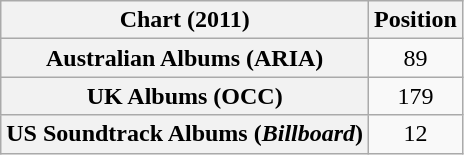<table class="wikitable sortable plainrowheaders" style="text-align:center">
<tr>
<th scope="col">Chart (2011)</th>
<th scope="col">Position</th>
</tr>
<tr>
<th scope="row">Australian Albums (ARIA)</th>
<td>89</td>
</tr>
<tr>
<th scope="row">UK Albums (OCC)</th>
<td>179</td>
</tr>
<tr>
<th scope="row">US Soundtrack Albums (<em>Billboard</em>)</th>
<td>12</td>
</tr>
</table>
